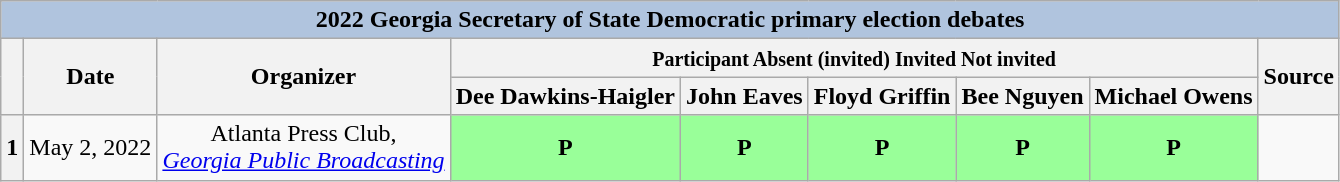<table class="wikitable" style="text-align:center;">
<tr>
<th colspan="10" style="background-color:#B0C4DE;">2022 Georgia Secretary of State Democratic primary election debates</th>
</tr>
<tr>
<th rowspan="2"></th>
<th rowspan="2">Date</th>
<th rowspan="2">Organizer</th>
<th colspan="5"><small> Participant  Absent (invited)  Invited  Not invited</small></th>
<th rowspan="2">Source</th>
</tr>
<tr>
<th>Dee Dawkins-Haigler</th>
<th>John Eaves</th>
<th>Floyd Griffin</th>
<th>Bee Nguyen</th>
<th>Michael Owens</th>
</tr>
<tr>
<th>1</th>
<td>May 2, 2022</td>
<td>Atlanta Press Club,<br><em><a href='#'>Georgia Public Broadcasting</a></em></td>
<td style="background-color:#99FF99;"><strong>P</strong></td>
<td style="background-color:#99FF99;"><strong>P</strong></td>
<td style="background-color:#99FF99;"><strong>P</strong></td>
<td style="background-color:#99FF99;"><strong>P</strong></td>
<td style="background-color:#99FF99;"><strong>P</strong></td>
<td></td>
</tr>
</table>
